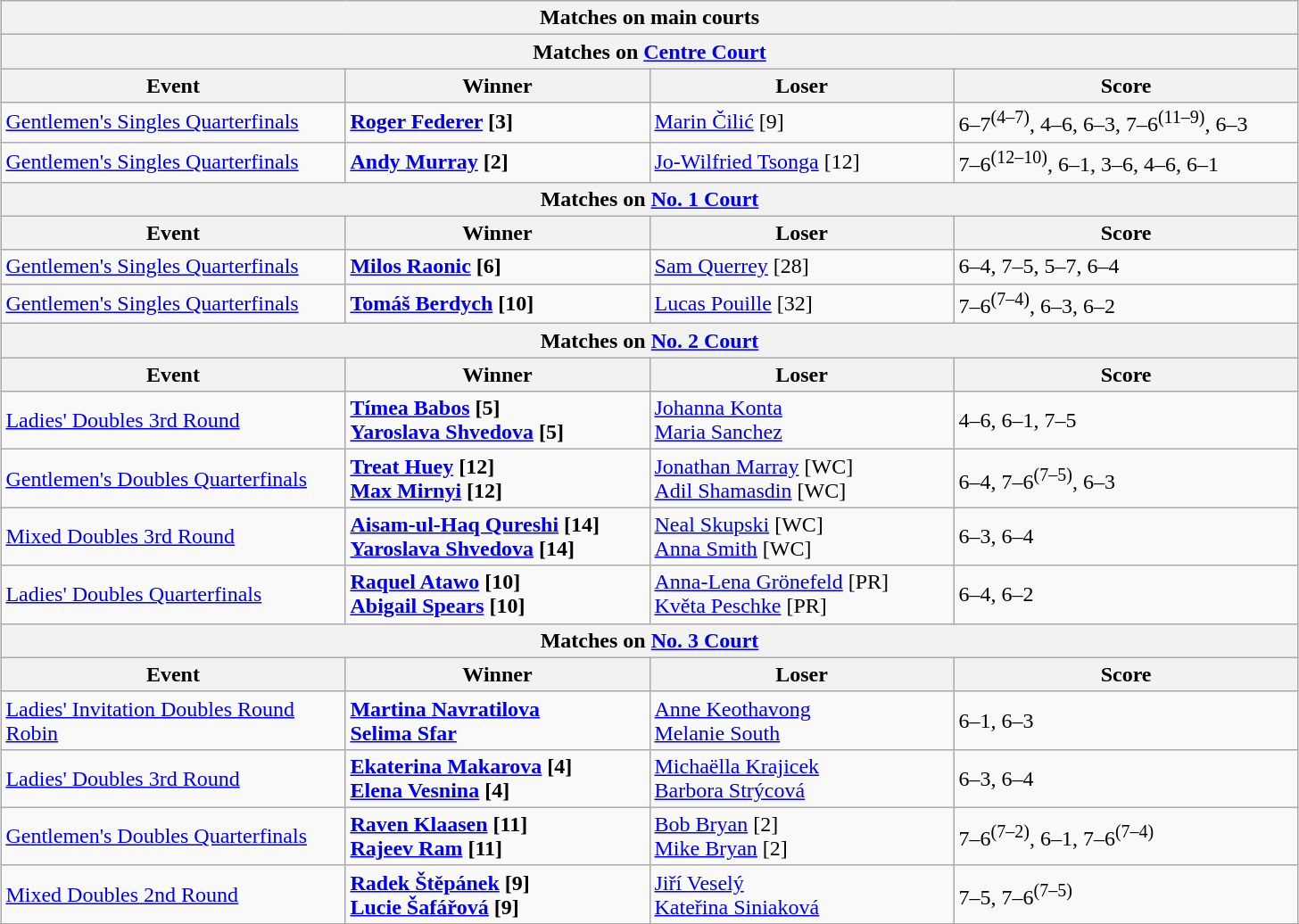<table class="wikitable collapsible uncollapsed" style="margin:auto;">
<tr>
<th colspan="4" style="white-space:nowrap;">Matches on main courts</th>
</tr>
<tr>
<th colspan="4">Matches on <a href='#'>Centre Court</a></th>
</tr>
<tr>
<th width=250>Event</th>
<th width=220>Winner</th>
<th width=220>Loser</th>
<th width=250>Score</th>
</tr>
<tr>
<td><a href='#'>Gentlemen's Singles Quarterfinals</a></td>
<td> <strong><a href='#'>Roger Federer</a> [3]</strong></td>
<td> <a href='#'>Marin Čilić</a> [9]</td>
<td>6–7<sup>(4–7)</sup>, 4–6, 6–3, 7–6<sup>(11–9)</sup>, 6–3</td>
</tr>
<tr>
<td><a href='#'>Gentlemen's Singles Quarterfinals</a></td>
<td> <strong><a href='#'>Andy Murray</a> [2]</strong></td>
<td> <a href='#'>Jo-Wilfried Tsonga</a> [12]</td>
<td>7–6<sup>(12–10)</sup>, 6–1, 3–6, 4–6, 6–1</td>
</tr>
<tr>
<th colspan="4">Matches on <a href='#'>No. 1 Court</a></th>
</tr>
<tr>
<th width=220>Event</th>
<th width=220>Winner</th>
<th width=220>Loser</th>
<th width=250>Score</th>
</tr>
<tr>
<td><a href='#'>Gentlemen's Singles Quarterfinals</a></td>
<td> <strong><a href='#'>Milos Raonic</a> [6]</strong></td>
<td> <a href='#'>Sam Querrey</a> [28]</td>
<td>6–4, 7–5, 5–7, 6–4</td>
</tr>
<tr>
<td><a href='#'>Gentlemen's Singles Quarterfinals</a></td>
<td> <strong><a href='#'>Tomáš Berdych</a> [10]</strong></td>
<td> <a href='#'>Lucas Pouille</a> [32]</td>
<td>7–6<sup>(7–4)</sup>, 6–3, 6–2</td>
</tr>
<tr>
<th colspan="4">Matches on <a href='#'>No. 2 Court</a></th>
</tr>
<tr>
<th width=220>Event</th>
<th width=220>Winner</th>
<th width=220>Loser</th>
<th width=250>Score</th>
</tr>
<tr>
<td><a href='#'>Ladies' Doubles 3rd Round</a></td>
<td><strong> <a href='#'>Tímea Babos</a> [5]<br> <a href='#'>Yaroslava Shvedova</a> [5]</strong></td>
<td> <a href='#'>Johanna Konta</a><br> <a href='#'>Maria Sanchez</a></td>
<td>4–6, 6–1, 7–5</td>
</tr>
<tr>
<td><a href='#'>Gentlemen's Doubles Quarterfinals</a></td>
<td><strong> <a href='#'>Treat Huey</a> [12]<br> <a href='#'>Max Mirnyi</a> [12]</strong></td>
<td> <a href='#'>Jonathan Marray</a> [WC]<br> <a href='#'>Adil Shamasdin</a> [WC]</td>
<td>6–4, 7–6<sup>(7–5)</sup>, 6–3</td>
</tr>
<tr>
<td><a href='#'>Mixed Doubles 3rd Round</a></td>
<td><strong> <a href='#'>Aisam-ul-Haq Qureshi</a> [14] <br>  <a href='#'>Yaroslava Shvedova</a> [14]</strong></td>
<td> <a href='#'>Neal Skupski</a> [WC] <br>  <a href='#'>Anna Smith</a> [WC]</td>
<td>6–3, 6–4</td>
</tr>
<tr>
<td><a href='#'>Ladies' Doubles Quarterfinals</a></td>
<td><strong> <a href='#'>Raquel Atawo</a> [10] <br>  <a href='#'>Abigail Spears</a> [10]</strong></td>
<td> <a href='#'>Anna-Lena Grönefeld</a> [PR] <br>  <a href='#'>Květa Peschke</a> [PR]</td>
<td>6–4, 6–2</td>
</tr>
<tr>
<th colspan="4">Matches on <a href='#'>No. 3 Court</a></th>
</tr>
<tr>
<th width=220>Event</th>
<th width=220>Winner</th>
<th width=220>Loser</th>
<th width=250>Score</th>
</tr>
<tr>
<td><a href='#'>Ladies' Invitation Doubles Round Robin</a></td>
<td><strong> <a href='#'>Martina Navratilova</a><br> <a href='#'>Selima Sfar</a></strong></td>
<td> <a href='#'>Anne Keothavong</a><br> <a href='#'>Melanie South</a></td>
<td>6–1, 6–3</td>
</tr>
<tr>
<td><a href='#'>Ladies' Doubles 3rd Round</a></td>
<td><strong> <a href='#'>Ekaterina Makarova</a> [4]<br> <a href='#'>Elena Vesnina</a> [4]</strong></td>
<td> <a href='#'>Michaëlla Krajicek</a><br> <a href='#'>Barbora Strýcová</a></td>
<td>6–3, 6–4</td>
</tr>
<tr>
<td><a href='#'>Gentlemen's Doubles Quarterfinals</a></td>
<td><strong> <a href='#'>Raven Klaasen</a> [11]<br> <a href='#'>Rajeev Ram</a> [11]</strong></td>
<td> <a href='#'>Bob Bryan</a> [2]<br> <a href='#'>Mike Bryan</a> [2]</td>
<td>7–6<sup>(7–2)</sup>, 6–1, 7–6<sup>(7–4)</sup></td>
</tr>
<tr>
<td><a href='#'>Mixed Doubles 2nd Round</a></td>
<td><strong> <a href='#'>Radek Štěpánek</a> [9] <br>  <a href='#'>Lucie Šafářová</a> [9]</strong></td>
<td> <a href='#'>Jiří Veselý</a> <br>  <a href='#'>Kateřina Siniaková</a></td>
<td>7–5, 7–6<sup>(7–5)</sup></td>
</tr>
<tr>
</tr>
</table>
